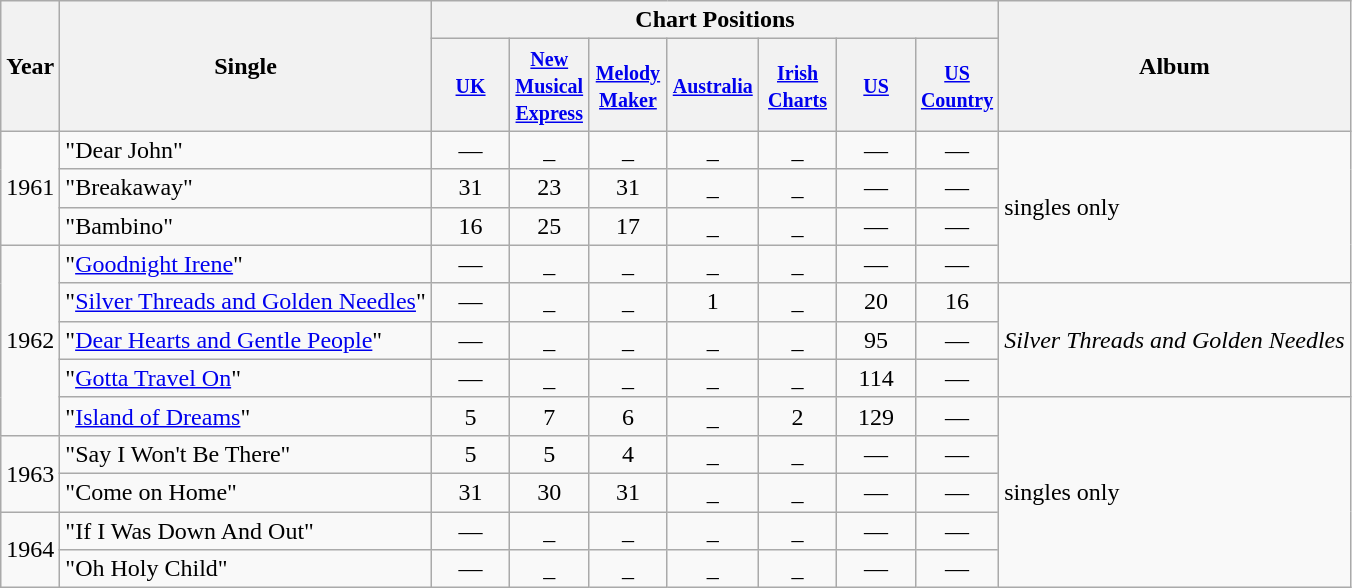<table class="wikitable">
<tr>
<th rowspan="2">Year</th>
<th rowspan="2">Single</th>
<th colspan="7">Chart Positions</th>
<th rowspan="2">Album</th>
</tr>
<tr>
<th width="45"><small><a href='#'>UK</a></small></th>
<th width="45"><small> <a href='#'>New Musical Express</a> </small></th>
<th width="45"><small> <a href='#'>Melody Maker</a></small></th>
<th width="45"><small> <a href='#'>Australia</a></small></th>
<th width="45"><small> <a href='#'>Irish Charts</a>  </small></th>
<th width="45"><small><a href='#'>US</a></small></th>
<th width="45"><small><a href='#'>US Country</a></small></th>
</tr>
<tr>
<td rowspan="3">1961</td>
<td>"Dear John"</td>
<td align="center">—</td>
<td align="center">_</td>
<td align="center">_</td>
<td align="center">_</td>
<td align="center">_</td>
<td align="center">—</td>
<td align="center">—</td>
<td rowspan="4">singles only</td>
</tr>
<tr>
<td>"Breakaway"</td>
<td align="center">31</td>
<td align="center">23</td>
<td align="center">31</td>
<td align="center">_</td>
<td align="center">_</td>
<td align="center">—</td>
<td align="center">—</td>
</tr>
<tr>
<td>"Bambino"</td>
<td align="center">16</td>
<td align="center">25</td>
<td align="center">17</td>
<td align="center">_</td>
<td align="center">_</td>
<td align="center">—</td>
<td align="center">—</td>
</tr>
<tr>
<td rowspan="5">1962</td>
<td>"<a href='#'>Goodnight Irene</a>"</td>
<td align="center">—</td>
<td align="center">_</td>
<td align="center">_</td>
<td align="center">_</td>
<td align="center">_</td>
<td align="center">—</td>
<td align="center">—</td>
</tr>
<tr>
<td>"<a href='#'>Silver Threads and Golden Needles</a>"</td>
<td align="center">—</td>
<td align="center">_</td>
<td align="center">_</td>
<td align="center">1</td>
<td align="center">_</td>
<td align="center">20</td>
<td align="center">16</td>
<td rowspan="3"><em>Silver Threads and Golden Needles</em></td>
</tr>
<tr>
<td>"<a href='#'>Dear Hearts and Gentle People</a>"</td>
<td align="center">—</td>
<td align="center">_</td>
<td align="center">_</td>
<td align="center">_</td>
<td align="center">_</td>
<td align="center">95</td>
<td align="center">—</td>
</tr>
<tr>
<td>"<a href='#'>Gotta Travel On</a>"</td>
<td align="center">—</td>
<td align="center">_</td>
<td align="center">_</td>
<td align="center">_</td>
<td align="center">_</td>
<td align="center">114</td>
<td align="center">—</td>
</tr>
<tr>
<td>"<a href='#'>Island of Dreams</a>"</td>
<td align="center">5</td>
<td align="center">7</td>
<td align="center">6</td>
<td align="center">_</td>
<td align="center">2</td>
<td align="center">129</td>
<td align="center">—</td>
<td rowspan="5">singles only</td>
</tr>
<tr>
<td rowspan="2">1963</td>
<td>"Say I Won't Be There"</td>
<td align="center">5</td>
<td align="center">5</td>
<td align="center">4</td>
<td align="center">_</td>
<td align="center">_</td>
<td align="center">—</td>
<td align="center">—</td>
</tr>
<tr>
<td>"Come on Home"</td>
<td align="center">31</td>
<td align="center">30</td>
<td align="center">31</td>
<td align="center">_</td>
<td align="center">_</td>
<td align="center">—</td>
<td align="center">—</td>
</tr>
<tr>
<td rowspan="2">1964</td>
<td>"If I Was Down And Out"</td>
<td align="center">—</td>
<td align="center">_</td>
<td align="center">_</td>
<td align="center">_</td>
<td align="center">_</td>
<td align="center">—</td>
<td align="center">—</td>
</tr>
<tr>
<td>"Oh Holy Child"</td>
<td align="center">—</td>
<td align="center">_</td>
<td align="center">_</td>
<td align="center">_</td>
<td align="center">_</td>
<td align="center">—</td>
<td align="center">—</td>
</tr>
</table>
